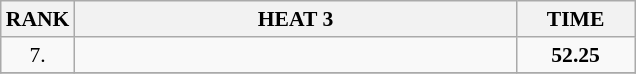<table class="wikitable" style="border-collapse: collapse; font-size: 90%;">
<tr>
<th>RANK</th>
<th style="width: 20em">HEAT 3</th>
<th style="width: 5em">TIME</th>
</tr>
<tr>
<td align="center">7.</td>
<td></td>
<td align="center"><strong>52.25</strong></td>
</tr>
<tr>
</tr>
</table>
